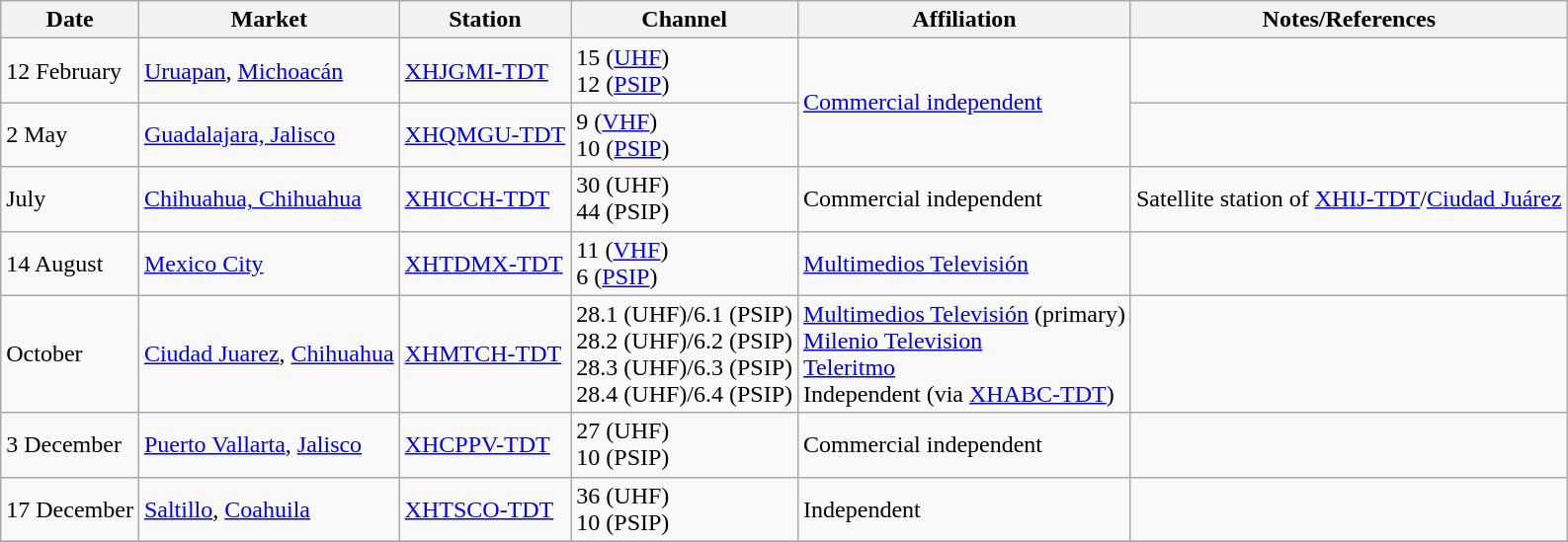<table class="wikitable">
<tr>
<th>Date</th>
<th>Market</th>
<th>Station</th>
<th>Channel</th>
<th>Affiliation</th>
<th>Notes/References</th>
</tr>
<tr>
<td>12 February</td>
<td><a href='#'>Uruapan</a>, <a href='#'>Michoacán</a></td>
<td><a href='#'>XHJGMI-TDT</a></td>
<td>15 (<a href='#'>UHF</a>) <br> 12 (<a href='#'>PSIP</a>)</td>
<td rowspan=2><a href='#'>Commercial independent</a></td>
<td></td>
</tr>
<tr>
<td>2 May</td>
<td><a href='#'>Guadalajara, Jalisco</a></td>
<td><a href='#'>XHQMGU-TDT</a></td>
<td>9 (<a href='#'>VHF</a>) <br> 10 (<a href='#'>PSIP</a>)</td>
<td></td>
</tr>
<tr>
<td>July</td>
<td><a href='#'>Chihuahua, Chihuahua</a></td>
<td><a href='#'>XHICCH-TDT</a></td>
<td>30 (UHF) <br> 44 (PSIP)</td>
<td>Commercial independent</td>
<td>Satellite station of <a href='#'>XHIJ-TDT</a>/<a href='#'>Ciudad Juárez</a></td>
</tr>
<tr>
<td>14 August</td>
<td><a href='#'>Mexico City</a></td>
<td><a href='#'>XHTDMX-TDT</a></td>
<td>11 (<a href='#'>VHF</a>) <br> 6 (<a href='#'>PSIP</a>)</td>
<td><a href='#'>Multimedios Televisión</a></td>
<td></td>
</tr>
<tr>
<td>October</td>
<td><a href='#'>Ciudad Juarez</a>, <a href='#'>Chihuahua</a></td>
<td><a href='#'>XHMTCH-TDT</a></td>
<td>28.1 (UHF)/6.1 (PSIP) <br> 28.2 (UHF)/6.2 (PSIP) <br> 28.3 (UHF)/6.3 (PSIP) <br> 28.4 (UHF)/6.4 (PSIP)</td>
<td><a href='#'>Multimedios Televisión</a> (primary) <br> <a href='#'>Milenio Television</a><br> <a href='#'>Teleritmo</a> <br> Independent (via <a href='#'>XHABC-TDT</a>)</td>
<td></td>
</tr>
<tr>
<td>3 December</td>
<td><a href='#'>Puerto Vallarta</a>, <a href='#'>Jalisco</a></td>
<td><a href='#'>XHCPPV-TDT</a></td>
<td>27 (UHF) <br> 10 (PSIP)</td>
<td>Commercial independent</td>
<td></td>
</tr>
<tr>
<td>17 December</td>
<td><a href='#'>Saltillo</a>, <a href='#'>Coahuila</a></td>
<td><a href='#'>XHTSCO-TDT</a></td>
<td>36 (UHF) <br> 10 (PSIP)</td>
<td>Independent</td>
<td></td>
</tr>
<tr>
</tr>
</table>
